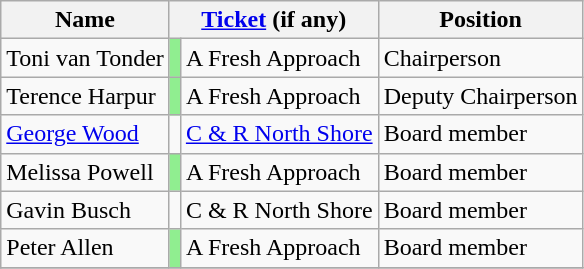<table class="wikitable">
<tr>
<th>Name</th>
<th colspan="2"><a href='#'>Ticket</a> (if any)</th>
<th>Position</th>
</tr>
<tr>
<td>Toni van Tonder</td>
<td bgcolor=lightgreen></td>
<td>A Fresh Approach</td>
<td>Chairperson</td>
</tr>
<tr>
<td>Terence Harpur</td>
<td bgcolor=lightgreen></td>
<td>A Fresh Approach</td>
<td>Deputy Chairperson</td>
</tr>
<tr>
<td><a href='#'>George Wood</a> </td>
<td bgcolor=></td>
<td><a href='#'>C & R North Shore</a></td>
<td>Board member</td>
</tr>
<tr>
<td>Melissa Powell</td>
<td bgcolor=lightgreen></td>
<td>A Fresh Approach</td>
<td>Board member</td>
</tr>
<tr>
<td>Gavin Busch</td>
<td bgcolor=></td>
<td>C & R North Shore</td>
<td>Board member</td>
</tr>
<tr>
<td>Peter Allen</td>
<td bgcolor=lightgreen></td>
<td>A Fresh Approach</td>
<td>Board member</td>
</tr>
<tr>
</tr>
</table>
